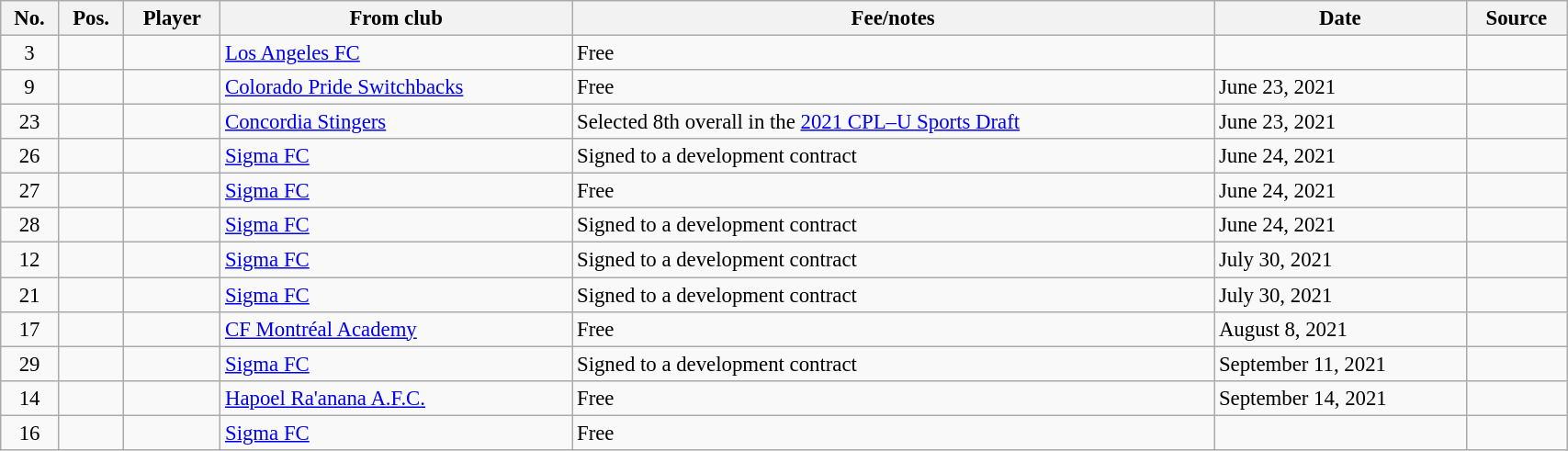<table class="wikitable sortable" style="width:90%; text-align:center; font-size:95%; text-align:left;">
<tr>
<th>No.</th>
<th>Pos.</th>
<th>Player</th>
<th>From club</th>
<th>Fee/notes</th>
<th>Date</th>
<th>Source</th>
</tr>
<tr>
<td align=center>3</td>
<td align=center></td>
<td></td>
<td> <a href='#'>Los Angeles FC</a></td>
<td>Free</td>
<td></td>
<td></td>
</tr>
<tr>
<td align=center>9</td>
<td align=center></td>
<td></td>
<td> <a href='#'>Colorado Pride Switchbacks</a></td>
<td>Free</td>
<td>June 23, 2021</td>
<td></td>
</tr>
<tr>
<td align=center>23</td>
<td align=center></td>
<td></td>
<td> <a href='#'>Concordia Stingers</a></td>
<td>Selected 8th overall in the <a href='#'>2021 CPL–U Sports Draft</a></td>
<td>June 23, 2021</td>
<td></td>
</tr>
<tr>
<td align=center>26</td>
<td align=center></td>
<td></td>
<td> <a href='#'>Sigma FC</a></td>
<td>Signed to a development contract</td>
<td>June 24, 2021</td>
<td></td>
</tr>
<tr>
<td align=center>27</td>
<td align=center></td>
<td></td>
<td> <a href='#'>Sigma FC</a></td>
<td>Free</td>
<td>June 24, 2021</td>
<td></td>
</tr>
<tr>
<td align=center>28</td>
<td align=center></td>
<td></td>
<td> <a href='#'>Sigma FC</a></td>
<td>Signed to a development contract</td>
<td>June 24, 2021</td>
<td></td>
</tr>
<tr>
<td align=center>12</td>
<td align=center></td>
<td></td>
<td> <a href='#'>Sigma FC</a></td>
<td>Signed to a development contract</td>
<td>July 30, 2021</td>
<td></td>
</tr>
<tr>
<td align=center>21</td>
<td align=center></td>
<td></td>
<td> <a href='#'>Sigma FC</a></td>
<td>Signed to a development contract</td>
<td>July 30, 2021</td>
<td></td>
</tr>
<tr>
<td align=center>17</td>
<td align=center></td>
<td></td>
<td> <a href='#'>CF Montréal Academy</a></td>
<td>Free</td>
<td>August 8, 2021</td>
<td></td>
</tr>
<tr>
<td align=center>29</td>
<td align=center></td>
<td></td>
<td> <a href='#'>Sigma FC</a></td>
<td>Signed to a development contract</td>
<td>September 11, 2021</td>
<td></td>
</tr>
<tr>
<td align=center>14</td>
<td align=center></td>
<td></td>
<td> <a href='#'>Hapoel Ra'anana A.F.C.</a></td>
<td>Free</td>
<td>September 14, 2021</td>
<td></td>
</tr>
<tr>
<td align=center>16</td>
<td align=center></td>
<td></td>
<td> <a href='#'>Sigma FC</a></td>
<td>Free</td>
<td></td>
<td></td>
</tr>
</table>
